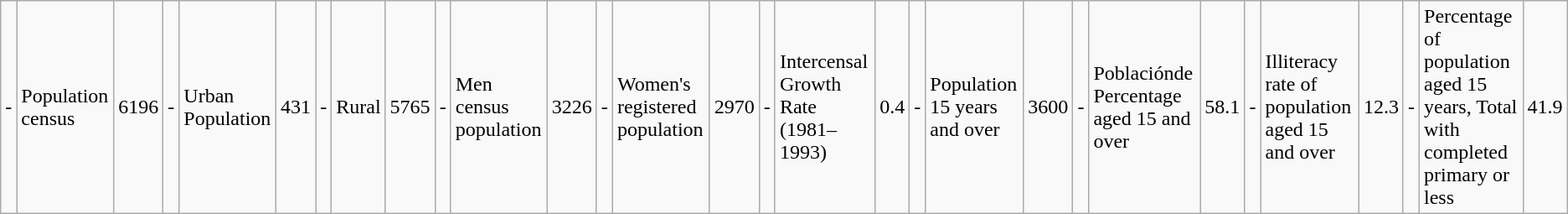<table Class = "wikitable">
<tr>
<td>-</td>
<td>Population census</td>
<td>6196</td>
<td>-</td>
<td>Urban Population</td>
<td>431</td>
<td>-</td>
<td>Rural</td>
<td>5765</td>
<td>-</td>
<td>Men census population</td>
<td>3226</td>
<td>-</td>
<td>Women's registered population</td>
<td>2970</td>
<td>-</td>
<td>Intercensal Growth Rate (1981–1993)</td>
<td>0.4</td>
<td>-</td>
<td>Population 15 years and over</td>
<td>3600</td>
<td>-</td>
<td>Poblaciónde Percentage aged 15 and over</td>
<td>58.1</td>
<td>-</td>
<td>Illiteracy rate of population aged 15 and over</td>
<td>12.3</td>
<td>-</td>
<td>Percentage of population aged 15 years, Total with completed primary or less</td>
<td>41.9</td>
</tr>
</table>
